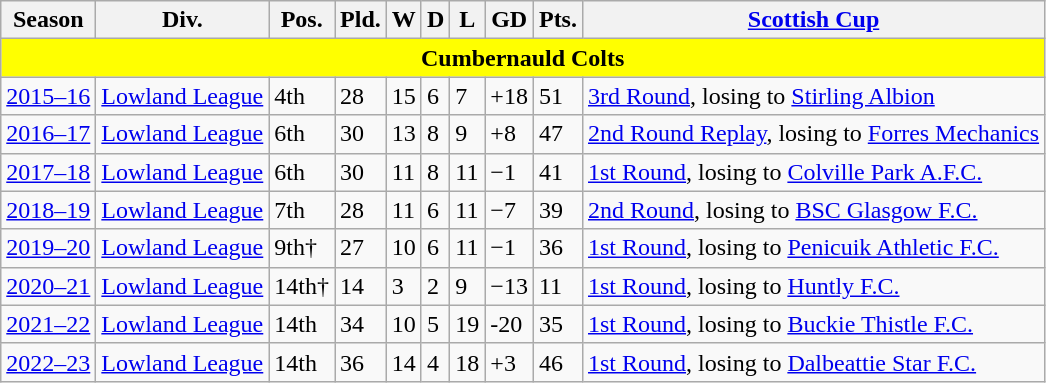<table class="wikitable">
<tr>
<th>Season</th>
<th>Div.</th>
<th>Pos.</th>
<th>Pld.</th>
<th>W</th>
<th>D</th>
<th>L</th>
<th>GD</th>
<th>Pts.</th>
<th><a href='#'>Scottish Cup</a></th>
</tr>
<tr>
<td colspan="13" align=center bgcolor="#ffff00"><span><strong>Cumbernauld Colts</strong></span></td>
</tr>
<tr>
<td><a href='#'>2015–16</a></td>
<td><a href='#'>Lowland League</a></td>
<td>4th</td>
<td>28</td>
<td>15</td>
<td>6</td>
<td>7</td>
<td>+18</td>
<td>51</td>
<td><a href='#'>3rd Round</a>, losing to <a href='#'>Stirling Albion</a></td>
</tr>
<tr>
<td><a href='#'>2016–17</a></td>
<td><a href='#'>Lowland League</a></td>
<td>6th</td>
<td>30</td>
<td>13</td>
<td>8</td>
<td>9</td>
<td>+8</td>
<td>47</td>
<td><a href='#'>2nd Round Replay</a>, losing to <a href='#'>Forres Mechanics</a></td>
</tr>
<tr>
<td><a href='#'>2017–18</a></td>
<td><a href='#'>Lowland League</a></td>
<td>6th</td>
<td>30</td>
<td>11</td>
<td>8</td>
<td>11</td>
<td>−1</td>
<td>41</td>
<td><a href='#'>1st Round</a>, losing to <a href='#'>Colville Park A.F.C.</a></td>
</tr>
<tr>
<td><a href='#'>2018–19</a></td>
<td><a href='#'>Lowland League</a></td>
<td>7th</td>
<td>28</td>
<td>11</td>
<td>6</td>
<td>11</td>
<td>−7</td>
<td>39</td>
<td><a href='#'>2nd Round</a>, losing to <a href='#'>BSC Glasgow F.C.</a></td>
</tr>
<tr>
<td><a href='#'>2019–20</a></td>
<td><a href='#'>Lowland League</a></td>
<td>9th†</td>
<td>27</td>
<td>10</td>
<td>6</td>
<td>11</td>
<td>−1</td>
<td>36</td>
<td><a href='#'>1st Round</a>, losing to <a href='#'>Penicuik Athletic F.C.</a></td>
</tr>
<tr>
<td><a href='#'>2020–21</a></td>
<td><a href='#'>Lowland League</a></td>
<td>14th†</td>
<td>14</td>
<td>3</td>
<td>2</td>
<td>9</td>
<td>−13</td>
<td>11</td>
<td><a href='#'>1st Round</a>, losing to <a href='#'>Huntly F.C.</a></td>
</tr>
<tr>
<td><a href='#'>2021–22</a></td>
<td><a href='#'>Lowland League</a></td>
<td>14th</td>
<td>34</td>
<td>10</td>
<td>5</td>
<td>19</td>
<td>-20</td>
<td>35</td>
<td><a href='#'>1st Round</a>, losing to <a href='#'>Buckie Thistle F.C.</a></td>
</tr>
<tr>
<td><a href='#'>2022–23</a></td>
<td><a href='#'>Lowland League</a></td>
<td>14th</td>
<td>36</td>
<td>14</td>
<td>4</td>
<td>18</td>
<td>+3</td>
<td>46</td>
<td><a href='#'>1st Round</a>, losing to <a href='#'>Dalbeattie Star F.C.</a></td>
</tr>
</table>
